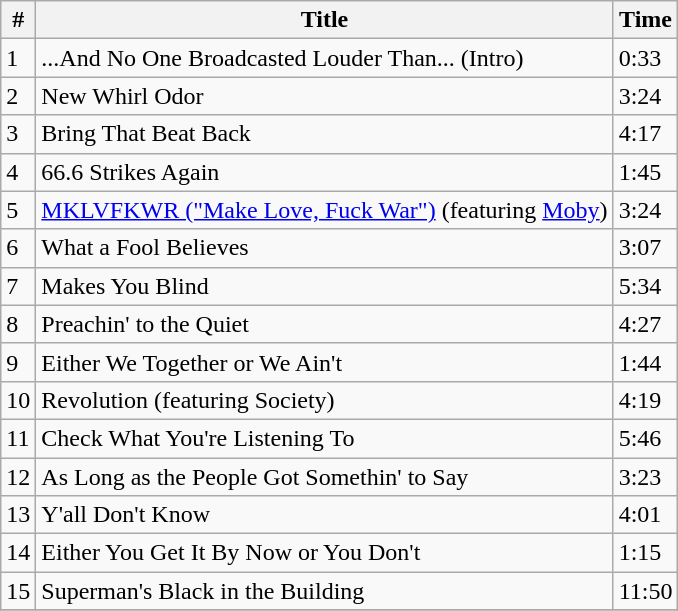<table class="wikitable" border="1">
<tr>
<th>#</th>
<th>Title</th>
<th>Time</th>
</tr>
<tr>
<td>1</td>
<td>...And No One Broadcasted Louder Than... (Intro)</td>
<td>0:33</td>
</tr>
<tr>
<td>2</td>
<td>New Whirl Odor</td>
<td>3:24</td>
</tr>
<tr>
<td>3</td>
<td>Bring That Beat Back</td>
<td>4:17</td>
</tr>
<tr>
<td>4</td>
<td>66.6 Strikes Again</td>
<td>1:45</td>
</tr>
<tr>
<td>5</td>
<td><a href='#'>MKLVFKWR ("Make Love, Fuck War")</a> (featuring <a href='#'>Moby</a>)</td>
<td>3:24</td>
</tr>
<tr>
<td>6</td>
<td>What a Fool Believes</td>
<td>3:07</td>
</tr>
<tr>
<td>7</td>
<td>Makes You Blind</td>
<td>5:34</td>
</tr>
<tr>
<td>8</td>
<td>Preachin' to the Quiet</td>
<td>4:27</td>
</tr>
<tr>
<td>9</td>
<td>Either We Together or We Ain't</td>
<td>1:44</td>
</tr>
<tr>
<td>10</td>
<td>Revolution (featuring Society)</td>
<td>4:19</td>
</tr>
<tr>
<td>11</td>
<td>Check What You're Listening To</td>
<td>5:46</td>
</tr>
<tr>
<td>12</td>
<td>As Long as the People Got Somethin' to Say</td>
<td>3:23</td>
</tr>
<tr>
<td>13</td>
<td>Y'all Don't Know</td>
<td>4:01</td>
</tr>
<tr>
<td>14</td>
<td>Either You Get It By Now or You Don't</td>
<td>1:15</td>
</tr>
<tr>
<td>15</td>
<td>Superman's Black in the Building</td>
<td>11:50</td>
</tr>
<tr>
</tr>
</table>
